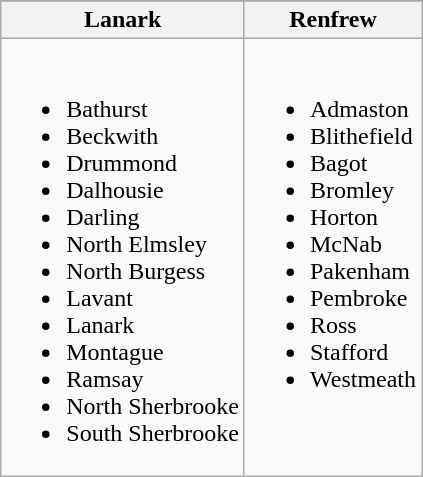<table class = "wikitable">
<tr>
</tr>
<tr>
<th>Lanark</th>
<th>Renfrew</th>
</tr>
<tr valign="top">
<td><br><ul><li>Bathurst</li><li>Beckwith</li><li>Drummond</li><li>Dalhousie</li><li>Darling</li><li>North Elmsley</li><li>North Burgess</li><li>Lavant</li><li>Lanark</li><li>Montague</li><li>Ramsay</li><li>North Sherbrooke</li><li>South Sherbrooke</li></ul></td>
<td><br><ul><li>Admaston</li><li>Blithefield</li><li>Bagot</li><li>Bromley</li><li>Horton</li><li>McNab</li><li>Pakenham</li><li>Pembroke</li><li>Ross</li><li>Stafford</li><li>Westmeath</li></ul></td>
</tr>
</table>
